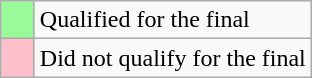<table class="wikitable">
<tr>
<td width=15px bgcolor="#98fb98"></td>
<td>Qualified for the final</td>
</tr>
<tr>
<td width=15px bgcolor=pink></td>
<td>Did not qualify for the final</td>
</tr>
</table>
